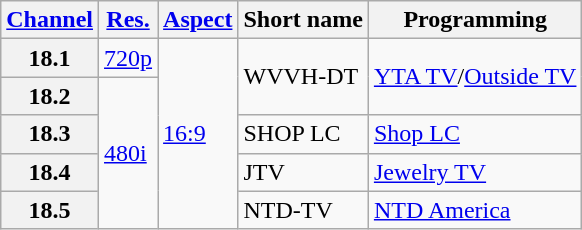<table class="wikitable">
<tr>
<th scope = "col"><a href='#'>Channel</a></th>
<th scope = "col"><a href='#'>Res.</a></th>
<th scope = "col"><a href='#'>Aspect</a></th>
<th scope = "col">Short name</th>
<th scope = "col">Programming</th>
</tr>
<tr>
<th scope = "row">18.1</th>
<td><a href='#'>720p</a></td>
<td rowspan=5><a href='#'>16:9</a></td>
<td rowspan=2>WVVH-DT</td>
<td rowspan=2><a href='#'>YTA TV</a>/<a href='#'>Outside TV</a></td>
</tr>
<tr>
<th scope = "row">18.2</th>
<td rowspan=4><a href='#'>480i</a></td>
</tr>
<tr>
<th scope = "row">18.3</th>
<td>SHOP LC</td>
<td><a href='#'>Shop LC</a></td>
</tr>
<tr>
<th scope = "row">18.4</th>
<td>JTV</td>
<td><a href='#'>Jewelry TV</a></td>
</tr>
<tr>
<th scope = "row">18.5</th>
<td>NTD-TV</td>
<td><a href='#'>NTD America</a></td>
</tr>
</table>
